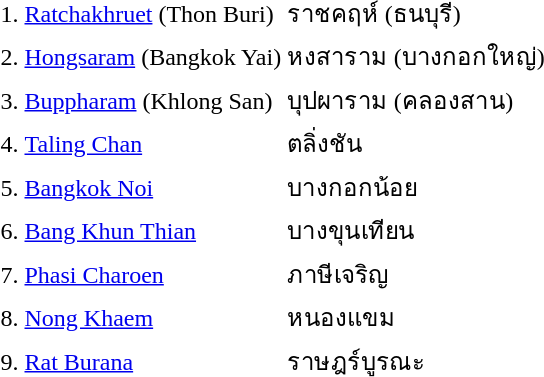<table>
<tr>
<td>1.</td>
<td><a href='#'>Ratchakhruet</a> (Thon Buri)</td>
<td>ราชคฤห์ (ธนบุรี)</td>
<td></td>
</tr>
<tr>
<td>2.</td>
<td><a href='#'>Hongsaram</a> (Bangkok Yai)</td>
<td>หงสาราม (บางกอกใหญ่)</td>
<td></td>
</tr>
<tr>
<td>3.</td>
<td><a href='#'>Buppharam</a> (Khlong San)</td>
<td>บุปผาราม (คลองสาน)</td>
<td></td>
</tr>
<tr>
<td>4.</td>
<td><a href='#'>Taling Chan</a></td>
<td>ตลิ่งชัน</td>
<td></td>
</tr>
<tr>
<td>5.</td>
<td><a href='#'>Bangkok Noi</a></td>
<td>บางกอกน้อย</td>
<td></td>
</tr>
<tr>
<td>6.</td>
<td><a href='#'>Bang Khun Thian</a></td>
<td>บางขุนเทียน</td>
<td></td>
</tr>
<tr>
<td>7.</td>
<td><a href='#'>Phasi Charoen</a></td>
<td>ภาษีเจริญ</td>
<td></td>
</tr>
<tr>
<td>8.</td>
<td><a href='#'>Nong Khaem</a></td>
<td>หนองแขม</td>
<td></td>
</tr>
<tr>
<td>9.</td>
<td><a href='#'>Rat Burana</a></td>
<td>ราษฎร์บูรณะ</td>
<td></td>
</tr>
</table>
